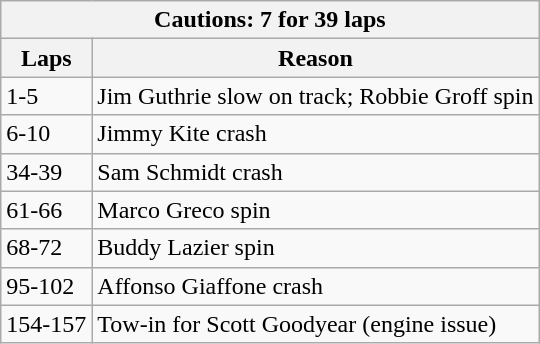<table class="wikitable">
<tr>
<th colspan=2>Cautions: 7 for 39 laps</th>
</tr>
<tr>
<th>Laps</th>
<th>Reason</th>
</tr>
<tr>
<td>1-5</td>
<td>Jim Guthrie slow on track; Robbie Groff spin</td>
</tr>
<tr>
<td>6-10</td>
<td>Jimmy Kite crash</td>
</tr>
<tr>
<td>34-39</td>
<td>Sam Schmidt crash</td>
</tr>
<tr>
<td>61-66</td>
<td>Marco Greco spin</td>
</tr>
<tr>
<td>68-72</td>
<td>Buddy Lazier spin</td>
</tr>
<tr>
<td>95-102</td>
<td>Affonso Giaffone crash</td>
</tr>
<tr>
<td>154-157</td>
<td>Tow-in for Scott Goodyear (engine issue)</td>
</tr>
</table>
